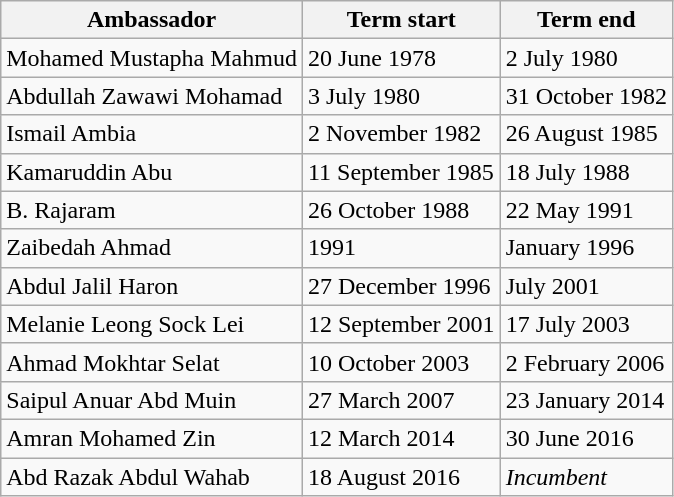<table class=wikitable>
<tr>
<th>Ambassador</th>
<th>Term start</th>
<th>Term end</th>
</tr>
<tr>
<td>Mohamed Mustapha Mahmud</td>
<td>20 June 1978</td>
<td>2 July 1980</td>
</tr>
<tr>
<td>Abdullah Zawawi Mohamad</td>
<td>3 July 1980</td>
<td>31 October 1982</td>
</tr>
<tr>
<td>Ismail Ambia</td>
<td>2 November 1982</td>
<td>26 August 1985</td>
</tr>
<tr>
<td>Kamaruddin Abu</td>
<td>11 September 1985</td>
<td>18 July 1988</td>
</tr>
<tr>
<td>B. Rajaram</td>
<td>26 October 1988</td>
<td>22 May 1991</td>
</tr>
<tr>
<td>Zaibedah Ahmad</td>
<td>1991</td>
<td>January 1996</td>
</tr>
<tr>
<td>Abdul Jalil Haron</td>
<td>27 December 1996</td>
<td>July 2001</td>
</tr>
<tr>
<td>Melanie Leong Sock Lei</td>
<td>12 September 2001</td>
<td>17 July 2003</td>
</tr>
<tr>
<td>Ahmad Mokhtar Selat</td>
<td>10 October 2003</td>
<td>2 February 2006</td>
</tr>
<tr>
<td>Saipul Anuar Abd Muin</td>
<td>27 March 2007</td>
<td>23 January 2014</td>
</tr>
<tr>
<td>Amran Mohamed Zin</td>
<td>12 March 2014</td>
<td>30 June 2016</td>
</tr>
<tr>
<td>Abd Razak Abdul Wahab</td>
<td>18 August 2016</td>
<td><em>Incumbent</em></td>
</tr>
</table>
